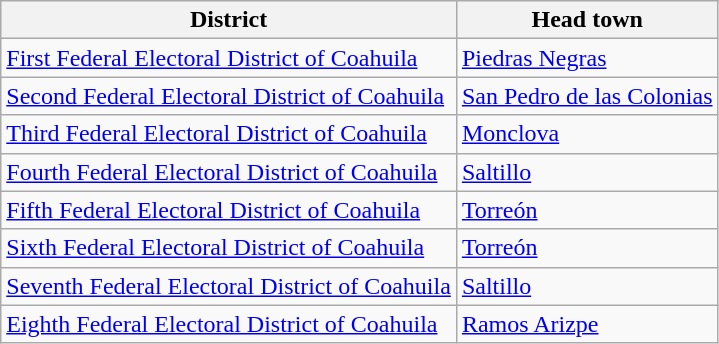<table class="wikitable">
<tr>
<th><strong>District</strong></th>
<th><strong>Head town</strong></th>
</tr>
<tr>
<td><a href='#'>First Federal Electoral District of Coahuila</a></td>
<td><a href='#'>Piedras Negras</a></td>
</tr>
<tr>
<td><a href='#'>Second Federal Electoral District of Coahuila</a></td>
<td><a href='#'>San Pedro de las Colonias</a></td>
</tr>
<tr>
<td><a href='#'>Third Federal Electoral District of Coahuila</a></td>
<td><a href='#'>Monclova</a></td>
</tr>
<tr>
<td><a href='#'>Fourth Federal Electoral District of Coahuila</a></td>
<td><a href='#'>Saltillo</a></td>
</tr>
<tr>
<td><a href='#'>Fifth Federal Electoral District of Coahuila</a></td>
<td><a href='#'>Torreón</a></td>
</tr>
<tr>
<td><a href='#'>Sixth Federal Electoral District of Coahuila</a></td>
<td><a href='#'>Torreón</a></td>
</tr>
<tr>
<td><a href='#'>Seventh Federal Electoral District of Coahuila</a></td>
<td><a href='#'>Saltillo</a></td>
</tr>
<tr>
<td><a href='#'>Eighth Federal Electoral District of Coahuila</a></td>
<td><a href='#'>Ramos Arizpe</a></td>
</tr>
</table>
